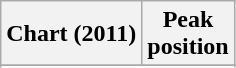<table class="wikitable sortable plainrowheaders" style="text-align:center">
<tr>
<th scope="col">Chart (2011)</th>
<th scope="col">Peak<br>position</th>
</tr>
<tr>
</tr>
<tr>
</tr>
<tr>
</tr>
<tr>
</tr>
</table>
